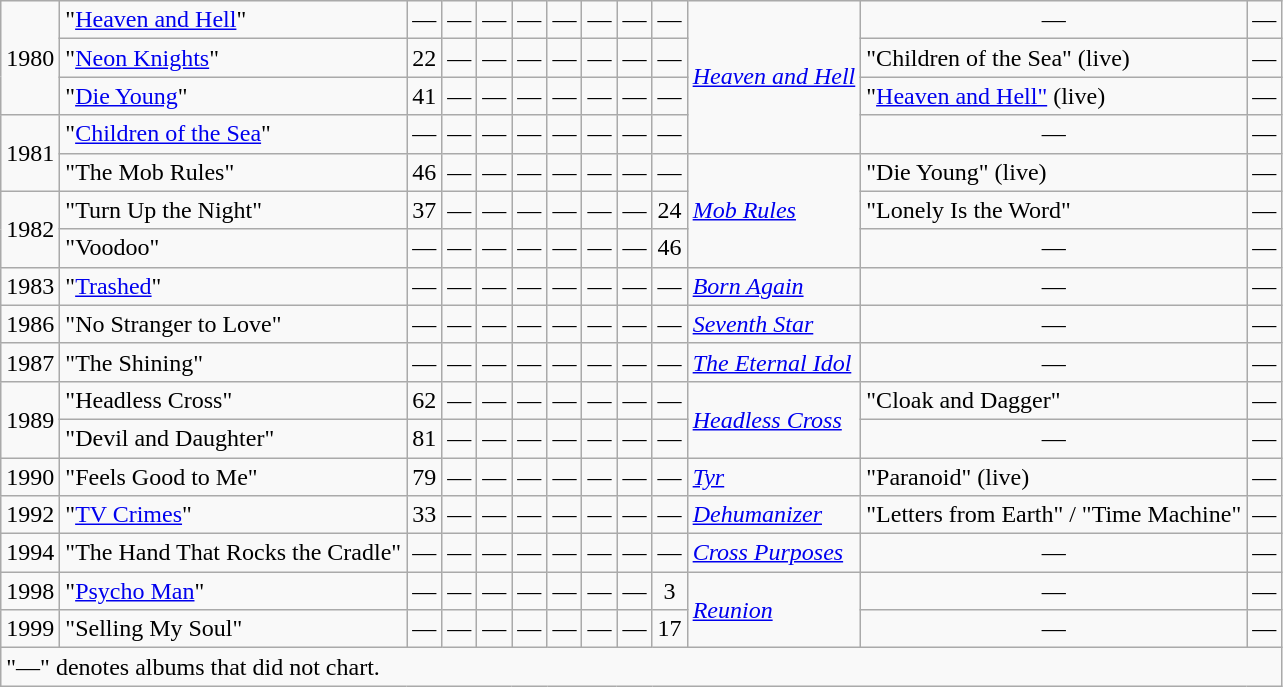<table class="wikitable">
<tr>
<td rowspan="3">1980</td>
<td>"<a href='#'>Heaven and Hell</a>"</td>
<td style="text-align:center;">—</td>
<td style="text-align:center;">—</td>
<td style="text-align:center;">—</td>
<td style="text-align:center;">—</td>
<td style="text-align:center;">—</td>
<td style="text-align:center;">—</td>
<td style="text-align:center;">—</td>
<td style="text-align:center;">—</td>
<td rowspan="4"><em><a href='#'>Heaven and Hell</a></em></td>
<td style="text-align:center;">—</td>
<td style="text-align:center;">—</td>
</tr>
<tr>
<td>"<a href='#'>Neon Knights</a>"</td>
<td style="text-align:center;">22</td>
<td style="text-align:center;">—</td>
<td style="text-align:center;">—</td>
<td style="text-align:center;">—</td>
<td style="text-align:center;">—</td>
<td style="text-align:center;">—</td>
<td style="text-align:center;">—</td>
<td style="text-align:center;">—</td>
<td>"Children of the Sea" (live)</td>
<td style="text-align:center;">—</td>
</tr>
<tr>
<td>"<a href='#'>Die Young</a>"</td>
<td style="text-align:center;">41</td>
<td style="text-align:center;">—</td>
<td style="text-align:center;">—</td>
<td style="text-align:center;">—</td>
<td style="text-align:center;">—</td>
<td style="text-align:center;">—</td>
<td style="text-align:center;">—</td>
<td style="text-align:center;">—</td>
<td>"<a href='#'>Heaven and Hell"</a> (live)</td>
<td style="text-align:center;">—</td>
</tr>
<tr>
<td rowspan="2">1981</td>
<td>"<a href='#'>Children of the Sea</a>"</td>
<td style="text-align:center;">—</td>
<td style="text-align:center;">—</td>
<td style="text-align:center;">—</td>
<td style="text-align:center;">—</td>
<td style="text-align:center;">—</td>
<td style="text-align:center;">—</td>
<td style="text-align:center;">—</td>
<td style="text-align:center;">—</td>
<td style="text-align:center;">—</td>
<td style="text-align:center;">—</td>
</tr>
<tr>
<td>"The Mob Rules"</td>
<td style="text-align:center;">46</td>
<td style="text-align:center;">—</td>
<td style="text-align:center;">—</td>
<td style="text-align:center;">—</td>
<td style="text-align:center;">—</td>
<td style="text-align:center;">—</td>
<td style="text-align:center;">—</td>
<td style="text-align:center;">—</td>
<td rowspan="3"><em><a href='#'>Mob Rules</a></em></td>
<td>"Die Young" (live)</td>
<td style="text-align:center;">—</td>
</tr>
<tr>
<td rowspan="2">1982</td>
<td>"Turn Up the Night"</td>
<td style="text-align:center;">37</td>
<td style="text-align:center;">—</td>
<td style="text-align:center;">—</td>
<td style="text-align:center;">—</td>
<td style="text-align:center;">—</td>
<td style="text-align:center;">—</td>
<td style="text-align:center;">—</td>
<td style="text-align:center;">24</td>
<td>"Lonely Is the Word"</td>
<td style="text-align:center;">—</td>
</tr>
<tr>
<td>"Voodoo"</td>
<td style="text-align:center;">—</td>
<td style="text-align:center;">—</td>
<td style="text-align:center;">—</td>
<td style="text-align:center;">—</td>
<td style="text-align:center;">—</td>
<td style="text-align:center;">—</td>
<td style="text-align:center;">—</td>
<td style="text-align:center;">46</td>
<td style="text-align:center;">—</td>
<td style="text-align:center;">—</td>
</tr>
<tr>
<td>1983</td>
<td>"<a href='#'>Trashed</a>"</td>
<td style="text-align:center;">—</td>
<td style="text-align:center;">—</td>
<td style="text-align:center;">—</td>
<td style="text-align:center;">—</td>
<td style="text-align:center;">—</td>
<td style="text-align:center;">—</td>
<td style="text-align:center;">—</td>
<td style="text-align:center;">—</td>
<td><em><a href='#'>Born Again</a></em></td>
<td style="text-align:center;">—</td>
<td style="text-align:center;">—</td>
</tr>
<tr>
<td>1986</td>
<td>"No Stranger to Love"</td>
<td style="text-align:center;">—</td>
<td style="text-align:center;">—</td>
<td style="text-align:center;">—</td>
<td style="text-align:center;">—</td>
<td style="text-align:center;">—</td>
<td style="text-align:center;">—</td>
<td style="text-align:center;">—</td>
<td style="text-align:center;">—</td>
<td><em><a href='#'>Seventh Star</a></em></td>
<td style="text-align:center;">—</td>
<td style="text-align:center;">—</td>
</tr>
<tr>
<td>1987</td>
<td>"The Shining"</td>
<td style="text-align:center;">—</td>
<td style="text-align:center;">—</td>
<td style="text-align:center;">—</td>
<td style="text-align:center;">—</td>
<td style="text-align:center;">—</td>
<td style="text-align:center;">—</td>
<td style="text-align:center;">—</td>
<td style="text-align:center;">—</td>
<td><em><a href='#'>The Eternal Idol</a></em></td>
<td style="text-align:center;">—</td>
<td style="text-align:center;">—</td>
</tr>
<tr>
<td rowspan="2">1989</td>
<td>"Headless Cross"</td>
<td style="text-align:center;">62</td>
<td style="text-align:center;">—</td>
<td style="text-align:center;">—</td>
<td style="text-align:center;">—</td>
<td style="text-align:center;">—</td>
<td style="text-align:center;">—</td>
<td style="text-align:center;">—</td>
<td style="text-align:center;">—</td>
<td rowspan="2"><em><a href='#'>Headless Cross</a></em></td>
<td>"Cloak and Dagger"</td>
<td style="text-align:center;">—</td>
</tr>
<tr>
<td>"Devil and Daughter"</td>
<td style="text-align:center;">81</td>
<td style="text-align:center;">—</td>
<td style="text-align:center;">—</td>
<td style="text-align:center;">—</td>
<td style="text-align:center;">—</td>
<td style="text-align:center;">—</td>
<td style="text-align:center;">—</td>
<td style="text-align:center;">—</td>
<td style="text-align:center;">—</td>
<td style="text-align:center;">—</td>
</tr>
<tr>
<td>1990</td>
<td>"Feels Good to Me"</td>
<td style="text-align:center;">79</td>
<td style="text-align:center;">—</td>
<td style="text-align:center;">—</td>
<td style="text-align:center;">—</td>
<td style="text-align:center;">—</td>
<td style="text-align:center;">—</td>
<td style="text-align:center;">—</td>
<td style="text-align:center;">—</td>
<td><em><a href='#'>Tyr</a></em></td>
<td>"Paranoid" (live)</td>
<td style="text-align:center;">—</td>
</tr>
<tr>
<td>1992</td>
<td>"<a href='#'>TV Crimes</a>"</td>
<td style="text-align:center;">33</td>
<td style="text-align:center;">—</td>
<td style="text-align:center;">—</td>
<td style="text-align:center;">—</td>
<td style="text-align:center;">—</td>
<td style="text-align:center;">—</td>
<td style="text-align:center;">—</td>
<td style="text-align:center;">—</td>
<td><em><a href='#'>Dehumanizer</a></em></td>
<td>"Letters from Earth" / "Time Machine"</td>
<td style="text-align:center;">—</td>
</tr>
<tr>
<td>1994</td>
<td>"The Hand That Rocks the Cradle"</td>
<td style="text-align:center;">—</td>
<td style="text-align:center;">—</td>
<td style="text-align:center;">—</td>
<td style="text-align:center;">—</td>
<td style="text-align:center;">—</td>
<td style="text-align:center;">—</td>
<td style="text-align:center;">—</td>
<td style="text-align:center;">—</td>
<td><em><a href='#'>Cross Purposes</a></em></td>
<td style="text-align:center;">—</td>
<td style="text-align:center;">—</td>
</tr>
<tr>
<td>1998</td>
<td>"<a href='#'>Psycho Man</a>"</td>
<td style="text-align:center;">—</td>
<td style="text-align:center;">—</td>
<td style="text-align:center;">—</td>
<td style="text-align:center;">—</td>
<td style="text-align:center;">—</td>
<td style="text-align:center;">—</td>
<td style="text-align:center;">—</td>
<td style="text-align:center;">3</td>
<td rowspan="2"><em><a href='#'>Reunion</a></em></td>
<td style="text-align:center;">—</td>
<td style="text-align:center;">—</td>
</tr>
<tr>
<td>1999</td>
<td>"Selling My Soul"</td>
<td style="text-align:center;">—</td>
<td style="text-align:center;">—</td>
<td style="text-align:center;">—</td>
<td style="text-align:center;">—</td>
<td style="text-align:center;">—</td>
<td style="text-align:center;">—</td>
<td style="text-align:center;">—</td>
<td style="text-align:center;">17</td>
<td style="text-align:center;">—</td>
<td style="text-align:center;">—</td>
</tr>
<tr>
<td colspan="13">"—" denotes albums that did not chart.</td>
</tr>
</table>
